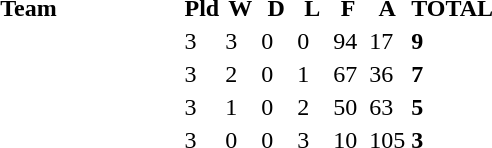<table>
<tr>
<td><br></td>
</tr>
<tr border=1 cellpadding=5 cellspacing=0>
<th width="200">Team</th>
<th width="20">Pld</th>
<th width="20">W</th>
<th width="20">D</th>
<th width="20">L</th>
<th width="20">F</th>
<th width="20">A</th>
<th width="20">TOTAL</th>
</tr>
<tr>
<td align=left></td>
<td>3</td>
<td>3</td>
<td>0</td>
<td>0</td>
<td>94</td>
<td>17</td>
<td><strong>9</strong></td>
</tr>
<tr>
<td align=left></td>
<td>3</td>
<td>2</td>
<td>0</td>
<td>1</td>
<td>67</td>
<td>36</td>
<td><strong>7</strong></td>
</tr>
<tr>
<td align=left></td>
<td>3</td>
<td>1</td>
<td>0</td>
<td>2</td>
<td>50</td>
<td>63</td>
<td><strong>5</strong></td>
</tr>
<tr>
<td align=left></td>
<td>3</td>
<td>0</td>
<td>0</td>
<td>3</td>
<td>10</td>
<td>105</td>
<td><strong>3</strong></td>
</tr>
</table>
